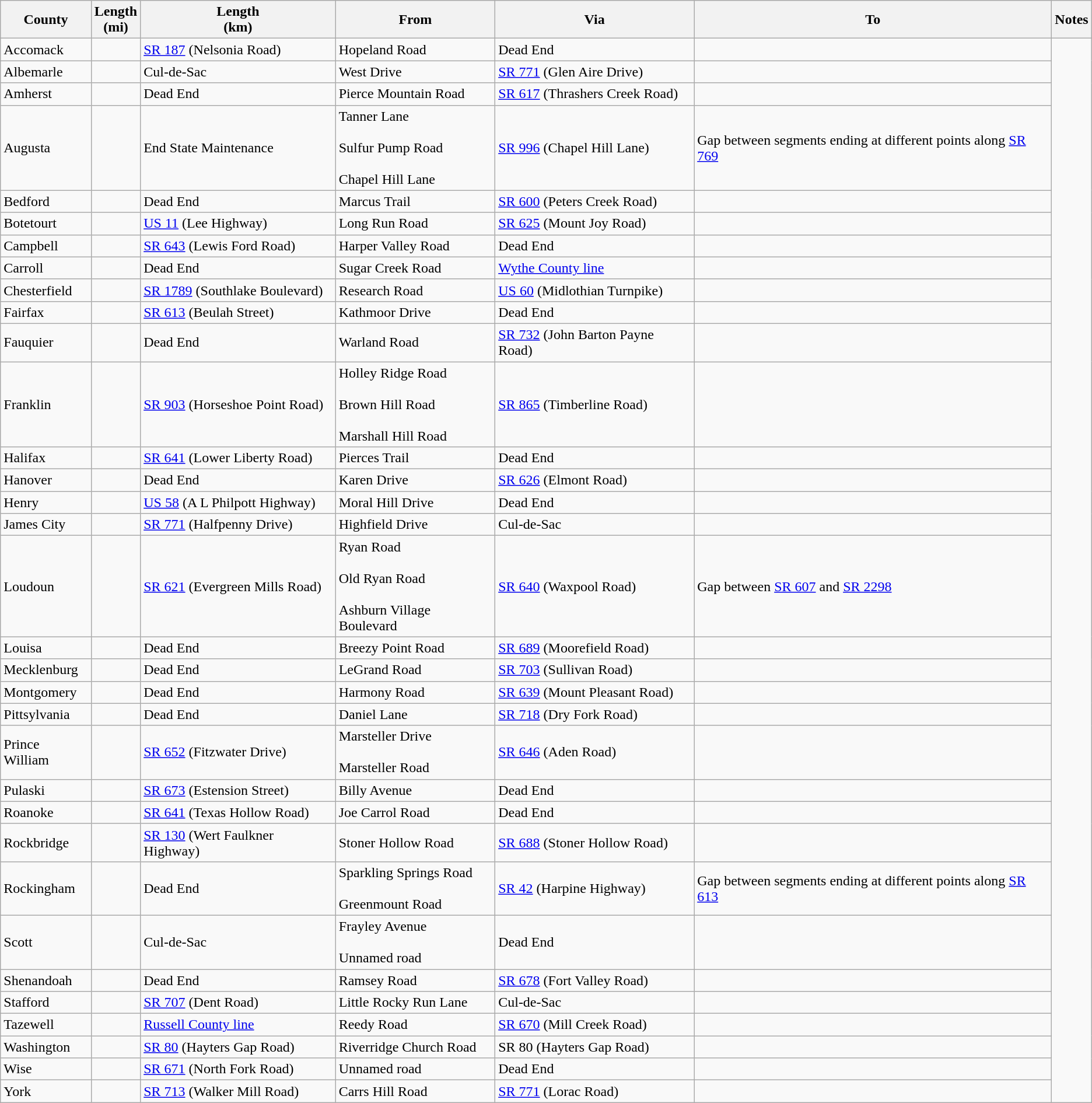<table class="wikitable sortable">
<tr>
<th>County</th>
<th>Length<br>(mi)</th>
<th>Length<br>(km)</th>
<th class="unsortable">From</th>
<th class="unsortable">Via</th>
<th class="unsortable">To</th>
<th class="unsortable">Notes</th>
</tr>
<tr>
<td id="Accomack">Accomack</td>
<td></td>
<td><a href='#'>SR 187</a> (Nelsonia Road)</td>
<td>Hopeland Road</td>
<td>Dead End</td>
<td></td>
</tr>
<tr>
<td id="Albemarle">Albemarle</td>
<td></td>
<td>Cul-de-Sac</td>
<td>West Drive</td>
<td><a href='#'>SR 771</a> (Glen Aire Drive)</td>
<td><br>
</td>
</tr>
<tr>
<td id="Amherst">Amherst</td>
<td></td>
<td>Dead End</td>
<td>Pierce Mountain Road</td>
<td><a href='#'>SR 617</a> (Thrashers Creek Road)</td>
<td><br>
</td>
</tr>
<tr>
<td id="Augusta">Augusta</td>
<td></td>
<td>End State Maintenance</td>
<td>Tanner Lane<br><br>Sulfur Pump Road<br><br>Chapel Hill Lane</td>
<td><a href='#'>SR 996</a> (Chapel Hill Lane)</td>
<td>Gap between segments ending at different points along <a href='#'>SR 769</a><br></td>
</tr>
<tr>
<td id="Bedford">Bedford</td>
<td></td>
<td>Dead End</td>
<td>Marcus Trail</td>
<td><a href='#'>SR 600</a> (Peters Creek Road)</td>
<td><br></td>
</tr>
<tr>
<td id="Botetourt">Botetourt</td>
<td></td>
<td><a href='#'>US 11</a> (Lee Highway)</td>
<td>Long Run Road</td>
<td><a href='#'>SR 625</a> (Mount Joy Road)</td>
<td><br>

</td>
</tr>
<tr>
<td id="Campbell">Campbell</td>
<td></td>
<td><a href='#'>SR 643</a> (Lewis Ford Road)</td>
<td>Harper Valley Road</td>
<td>Dead End</td>
<td><br></td>
</tr>
<tr>
<td id="Carroll">Carroll</td>
<td></td>
<td>Dead End</td>
<td>Sugar Creek Road</td>
<td><a href='#'>Wythe County line</a></td>
<td><br>
</td>
</tr>
<tr>
<td id="Chesterfield">Chesterfield</td>
<td></td>
<td><a href='#'>SR 1789</a> (Southlake Boulevard)</td>
<td>Research Road</td>
<td><a href='#'>US 60</a> (Midlothian Turnpike)</td>
<td><br>





</td>
</tr>
<tr>
<td id="Fairfax">Fairfax</td>
<td></td>
<td><a href='#'>SR 613</a> (Beulah Street)</td>
<td>Kathmoor Drive</td>
<td>Dead End</td>
<td></td>
</tr>
<tr>
<td id="Fauquier">Fauquier</td>
<td></td>
<td>Dead End</td>
<td>Warland Road</td>
<td><a href='#'>SR 732</a> (John Barton Payne Road)</td>
<td><br>
</td>
</tr>
<tr>
<td id="Franklin">Franklin</td>
<td></td>
<td><a href='#'>SR 903</a> (Horseshoe Point Road)</td>
<td>Holley Ridge Road<br><br>Brown Hill Road<br><br>Marshall Hill Road</td>
<td><a href='#'>SR 865</a> (Timberline Road)</td>
<td><br>





</td>
</tr>
<tr>
<td id="Halifax">Halifax</td>
<td></td>
<td><a href='#'>SR 641</a> (Lower Liberty Road)</td>
<td>Pierces Trail</td>
<td>Dead End</td>
<td></td>
</tr>
<tr>
<td id="Hanover">Hanover</td>
<td></td>
<td>Dead End</td>
<td>Karen Drive</td>
<td><a href='#'>SR 626</a> (Elmont Road)</td>
<td><br></td>
</tr>
<tr>
<td id="Henry">Henry</td>
<td></td>
<td><a href='#'>US 58</a> (A L Philpott Highway)</td>
<td>Moral Hill Drive</td>
<td>Dead End</td>
<td><br>
</td>
</tr>
<tr>
<td id="James City">James City</td>
<td></td>
<td><a href='#'>SR 771</a> (Halfpenny Drive)</td>
<td>Highfield Drive</td>
<td>Cul-de-Sac</td>
<td><br>



</td>
</tr>
<tr>
<td id="Loudoun">Loudoun</td>
<td></td>
<td><a href='#'>SR 621</a> (Evergreen Mills Road)</td>
<td>Ryan Road<br><br>Old Ryan Road<br><br>Ashburn Village Boulevard</td>
<td><a href='#'>SR 640</a> (Waxpool Road)</td>
<td>Gap between <a href='#'>SR 607</a> and <a href='#'>SR 2298</a></td>
</tr>
<tr>
<td id="Louisa">Louisa</td>
<td></td>
<td>Dead End</td>
<td>Breezy Point Road</td>
<td><a href='#'>SR 689</a> (Moorefield Road)</td>
<td><br>

</td>
</tr>
<tr>
<td id="Mecklenburg">Mecklenburg</td>
<td></td>
<td>Dead End</td>
<td>LeGrand Road</td>
<td><a href='#'>SR 703</a> (Sullivan Road)</td>
<td><br></td>
</tr>
<tr>
<td id="Montgomery">Montgomery</td>
<td></td>
<td>Dead End</td>
<td>Harmony Road</td>
<td><a href='#'>SR 639</a> (Mount Pleasant Road)</td>
<td><br>






</td>
</tr>
<tr>
<td id="Pittsylvania">Pittsylvania</td>
<td></td>
<td>Dead End</td>
<td>Daniel Lane</td>
<td><a href='#'>SR 718</a> (Dry Fork Road)</td>
<td><br>

</td>
</tr>
<tr>
<td id="Prince William">Prince William</td>
<td></td>
<td><a href='#'>SR 652</a> (Fitzwater Drive)</td>
<td>Marsteller Drive<br><br>Marsteller Road</td>
<td><a href='#'>SR 646</a> (Aden Road)</td>
<td></td>
</tr>
<tr>
<td id="Pulaski">Pulaski</td>
<td></td>
<td><a href='#'>SR 673</a> (Estension Street)</td>
<td>Billy Avenue</td>
<td>Dead End</td>
<td><br>
</td>
</tr>
<tr>
<td id="Roanoke">Roanoke</td>
<td></td>
<td><a href='#'>SR 641</a> (Texas Hollow Road)</td>
<td>Joe Carrol Road</td>
<td>Dead End</td>
<td></td>
</tr>
<tr>
<td id="Rockbridge">Rockbridge</td>
<td></td>
<td><a href='#'>SR 130</a> (Wert Faulkner Highway)</td>
<td>Stoner Hollow Road</td>
<td><a href='#'>SR 688</a> (Stoner Hollow Road)</td>
<td></td>
</tr>
<tr>
<td id="Rockingham">Rockingham</td>
<td></td>
<td>Dead End</td>
<td>Sparkling Springs Road<br><br>Greenmount Road</td>
<td><a href='#'>SR 42</a> (Harpine Highway)</td>
<td>Gap between segments ending at different points along <a href='#'>SR 613</a><br></td>
</tr>
<tr>
<td id="Scott">Scott</td>
<td></td>
<td>Cul-de-Sac</td>
<td>Frayley Avenue<br><br>Unnamed road</td>
<td>Dead End</td>
<td></td>
</tr>
<tr>
<td id="Shenandoah">Shenandoah</td>
<td></td>
<td>Dead End</td>
<td>Ramsey Road</td>
<td><a href='#'>SR 678</a> (Fort Valley Road)</td>
<td><br>

</td>
</tr>
<tr>
<td id="Stafford">Stafford</td>
<td></td>
<td><a href='#'>SR 707</a> (Dent Road)</td>
<td>Little Rocky Run Lane</td>
<td>Cul-de-Sac</td>
<td><br>
</td>
</tr>
<tr>
<td id="Tazewell">Tazewell</td>
<td></td>
<td><a href='#'>Russell County line</a></td>
<td>Reedy Road</td>
<td><a href='#'>SR 670</a> (Mill Creek Road)</td>
<td><br></td>
</tr>
<tr>
<td id="Washington">Washington</td>
<td></td>
<td><a href='#'>SR 80</a> (Hayters Gap Road)</td>
<td>Riverridge Church Road</td>
<td>SR 80 (Hayters Gap Road)</td>
<td><br></td>
</tr>
<tr>
<td id="Wise">Wise</td>
<td></td>
<td><a href='#'>SR 671</a> (North Fork Road)</td>
<td>Unnamed road</td>
<td>Dead End</td>
<td><br></td>
</tr>
<tr>
<td id="York">York</td>
<td></td>
<td><a href='#'>SR 713</a> (Walker Mill Road)</td>
<td>Carrs Hill Road</td>
<td><a href='#'>SR 771</a> (Lorac Road)</td>
<td></td>
</tr>
</table>
